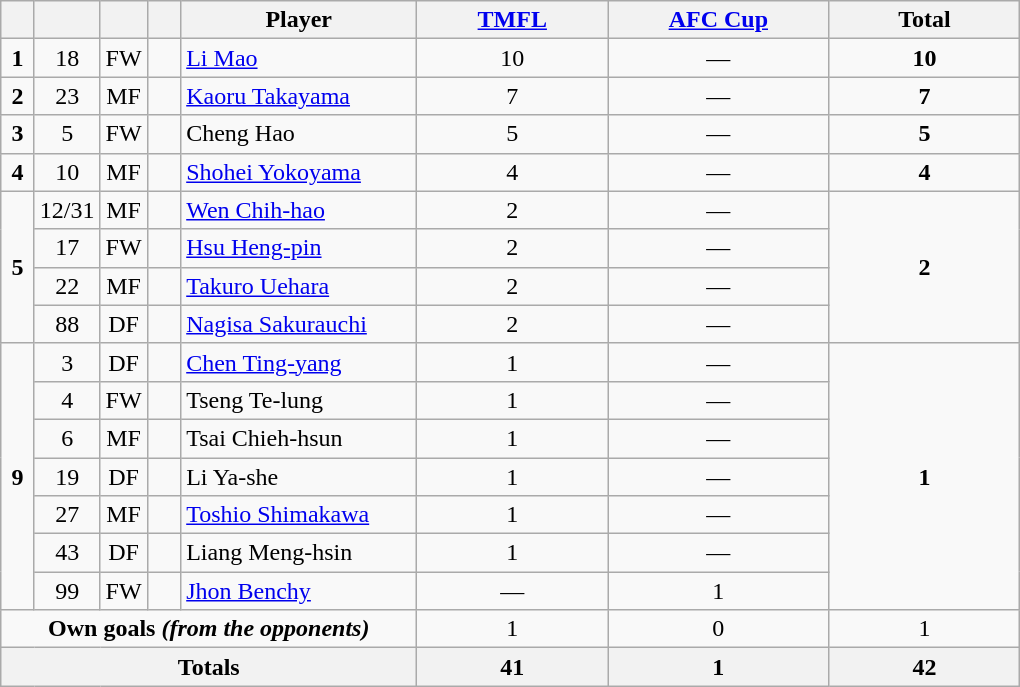<table class="wikitable" style="text-align:center">
<tr>
<th width=15></th>
<th width=15></th>
<th width=15></th>
<th width=15></th>
<th width=150>Player</th>
<th width=120><a href='#'>TMFL</a></th>
<th width=140><a href='#'>AFC Cup</a></th>
<th width=120>Total</th>
</tr>
<tr>
<td><strong>1</strong></td>
<td>18</td>
<td>FW</td>
<td></td>
<td align=left><a href='#'>Li Mao</a></td>
<td>10</td>
<td>—</td>
<td><strong>10</strong></td>
</tr>
<tr>
<td><strong>2</strong></td>
<td>23</td>
<td>MF</td>
<td></td>
<td align=left><a href='#'>Kaoru Takayama</a></td>
<td>7</td>
<td>—</td>
<td><strong>7</strong></td>
</tr>
<tr>
<td><strong>3</strong></td>
<td>5</td>
<td>FW</td>
<td></td>
<td align=left>Cheng Hao</td>
<td>5</td>
<td>—</td>
<td><strong>5</strong></td>
</tr>
<tr>
<td><strong>4</strong></td>
<td>10</td>
<td>MF</td>
<td></td>
<td align=left><a href='#'>Shohei Yokoyama</a></td>
<td>4</td>
<td>—</td>
<td><strong>4</strong></td>
</tr>
<tr>
<td rowspan=4><strong>5</strong></td>
<td>12/31</td>
<td>MF</td>
<td></td>
<td align=left><a href='#'>Wen Chih-hao</a></td>
<td>2</td>
<td>—</td>
<td rowspan=4><strong>2</strong></td>
</tr>
<tr>
<td>17</td>
<td>FW</td>
<td></td>
<td align=left><a href='#'>Hsu Heng-pin</a></td>
<td>2</td>
<td>—</td>
</tr>
<tr>
<td>22</td>
<td>MF</td>
<td></td>
<td align=left><a href='#'>Takuro Uehara</a></td>
<td>2</td>
<td>—</td>
</tr>
<tr>
<td>88</td>
<td>DF</td>
<td></td>
<td align=left><a href='#'>Nagisa Sakurauchi</a></td>
<td>2</td>
<td>—</td>
</tr>
<tr>
<td rowspan=7><strong>9</strong></td>
<td>3</td>
<td>DF</td>
<td></td>
<td align=left><a href='#'>Chen Ting-yang</a></td>
<td>1</td>
<td>—</td>
<td rowspan=7><strong>1</strong></td>
</tr>
<tr>
<td>4</td>
<td>FW</td>
<td></td>
<td align=left>Tseng Te-lung</td>
<td>1</td>
<td>—</td>
</tr>
<tr>
<td>6</td>
<td>MF</td>
<td></td>
<td align=left>Tsai Chieh-hsun</td>
<td>1</td>
<td>—</td>
</tr>
<tr>
<td>19</td>
<td>DF</td>
<td></td>
<td align=left>Li Ya-she</td>
<td>1</td>
<td>—</td>
</tr>
<tr>
<td>27</td>
<td>MF</td>
<td></td>
<td align=left><a href='#'>Toshio Shimakawa</a></td>
<td>1</td>
<td>—</td>
</tr>
<tr>
<td>43</td>
<td>DF</td>
<td></td>
<td align=left>Liang Meng-hsin</td>
<td>1</td>
<td>—</td>
</tr>
<tr>
<td>99</td>
<td>FW</td>
<td></td>
<td align=left><a href='#'>Jhon Benchy</a></td>
<td>—</td>
<td>1</td>
</tr>
<tr>
<td colspan=5><strong>Own goals <em>(from the opponents)<strong><em></td>
<td>1</td>
<td>0</td>
<td></strong>1<strong></td>
</tr>
<tr>
<th colspan=5></strong>Totals<strong></th>
<th></strong>41<strong></th>
<th></strong>1<strong></th>
<th></strong>42<strong></th>
</tr>
</table>
